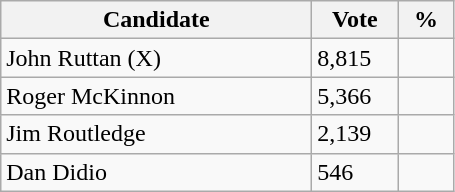<table class="wikitable">
<tr>
<th bgcolor="#DDDDFF" width="200px">Candidate</th>
<th bgcolor="#DDDDFF" width="50px">Vote</th>
<th bgcolor="#DDDDFF" width="30px">%</th>
</tr>
<tr>
<td>John Ruttan (X)</td>
<td>8,815</td>
<td></td>
</tr>
<tr>
<td>Roger McKinnon</td>
<td>5,366</td>
<td></td>
</tr>
<tr>
<td>Jim Routledge</td>
<td>2,139</td>
<td></td>
</tr>
<tr>
<td>Dan Didio</td>
<td>546</td>
<td></td>
</tr>
</table>
